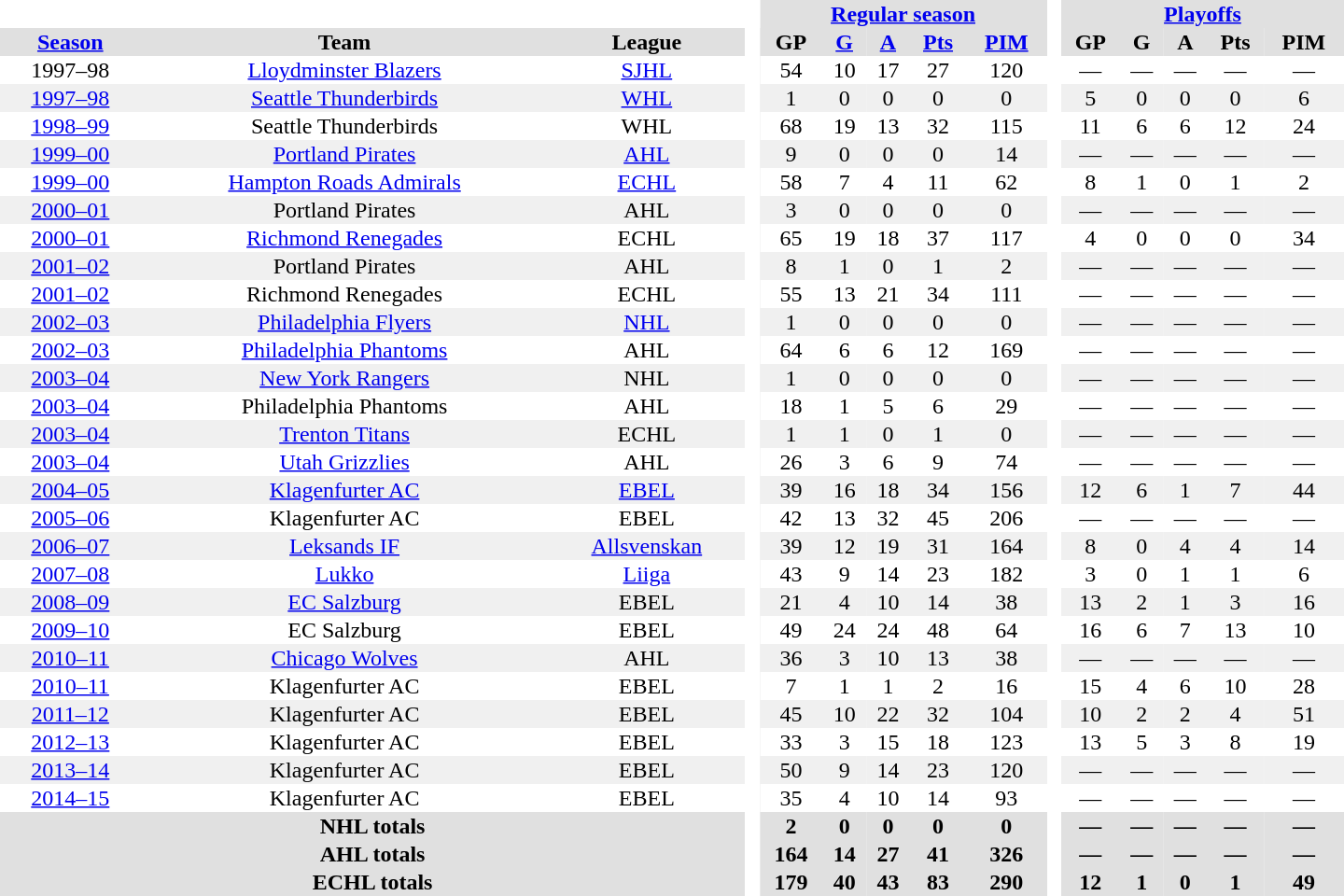<table border="0" cellpadding="1" cellspacing="0" style="text-align:center; width:60em">
<tr bgcolor="#e0e0e0">
<th colspan="3" bgcolor="#ffffff"> </th>
<th rowspan="99" bgcolor="#ffffff"> </th>
<th colspan="5"><a href='#'>Regular season</a></th>
<th rowspan="99" bgcolor="#ffffff"> </th>
<th colspan="5"><a href='#'>Playoffs</a></th>
</tr>
<tr bgcolor="#e0e0e0">
<th><a href='#'>Season</a></th>
<th>Team</th>
<th>League</th>
<th>GP</th>
<th><a href='#'>G</a></th>
<th><a href='#'>A</a></th>
<th><a href='#'>Pts</a></th>
<th><a href='#'>PIM</a></th>
<th>GP</th>
<th>G</th>
<th>A</th>
<th>Pts</th>
<th>PIM</th>
</tr>
<tr>
<td>1997–98</td>
<td><a href='#'>Lloydminster Blazers</a></td>
<td><a href='#'>SJHL</a></td>
<td>54</td>
<td>10</td>
<td>17</td>
<td>27</td>
<td>120</td>
<td>—</td>
<td>—</td>
<td>—</td>
<td>—</td>
<td>—</td>
</tr>
<tr bgcolor="#f0f0f0">
<td><a href='#'>1997–98</a></td>
<td><a href='#'>Seattle Thunderbirds</a></td>
<td><a href='#'>WHL</a></td>
<td>1</td>
<td>0</td>
<td>0</td>
<td>0</td>
<td>0</td>
<td>5</td>
<td>0</td>
<td>0</td>
<td>0</td>
<td>6</td>
</tr>
<tr>
<td><a href='#'>1998–99</a></td>
<td>Seattle Thunderbirds</td>
<td>WHL</td>
<td>68</td>
<td>19</td>
<td>13</td>
<td>32</td>
<td>115</td>
<td>11</td>
<td>6</td>
<td>6</td>
<td>12</td>
<td>24</td>
</tr>
<tr bgcolor="#f0f0f0">
<td><a href='#'>1999–00</a></td>
<td><a href='#'>Portland Pirates</a></td>
<td><a href='#'>AHL</a></td>
<td>9</td>
<td>0</td>
<td>0</td>
<td>0</td>
<td>14</td>
<td>—</td>
<td>—</td>
<td>—</td>
<td>—</td>
<td>—</td>
</tr>
<tr>
<td><a href='#'>1999–00</a></td>
<td><a href='#'>Hampton Roads Admirals</a></td>
<td><a href='#'>ECHL</a></td>
<td>58</td>
<td>7</td>
<td>4</td>
<td>11</td>
<td>62</td>
<td>8</td>
<td>1</td>
<td>0</td>
<td>1</td>
<td>2</td>
</tr>
<tr bgcolor="#f0f0f0">
<td><a href='#'>2000–01</a></td>
<td>Portland Pirates</td>
<td>AHL</td>
<td>3</td>
<td>0</td>
<td>0</td>
<td>0</td>
<td>0</td>
<td>—</td>
<td>—</td>
<td>—</td>
<td>—</td>
<td>—</td>
</tr>
<tr>
<td><a href='#'>2000–01</a></td>
<td><a href='#'>Richmond Renegades</a></td>
<td>ECHL</td>
<td>65</td>
<td>19</td>
<td>18</td>
<td>37</td>
<td>117</td>
<td>4</td>
<td>0</td>
<td>0</td>
<td>0</td>
<td>34</td>
</tr>
<tr bgcolor="#f0f0f0">
<td><a href='#'>2001–02</a></td>
<td>Portland Pirates</td>
<td>AHL</td>
<td>8</td>
<td>1</td>
<td>0</td>
<td>1</td>
<td>2</td>
<td>—</td>
<td>—</td>
<td>—</td>
<td>—</td>
<td>—</td>
</tr>
<tr>
<td><a href='#'>2001–02</a></td>
<td>Richmond Renegades</td>
<td>ECHL</td>
<td>55</td>
<td>13</td>
<td>21</td>
<td>34</td>
<td>111</td>
<td>—</td>
<td>—</td>
<td>—</td>
<td>—</td>
<td>—</td>
</tr>
<tr bgcolor="#f0f0f0">
<td><a href='#'>2002–03</a></td>
<td><a href='#'>Philadelphia Flyers</a></td>
<td><a href='#'>NHL</a></td>
<td>1</td>
<td>0</td>
<td>0</td>
<td>0</td>
<td>0</td>
<td>—</td>
<td>—</td>
<td>—</td>
<td>—</td>
<td>—</td>
</tr>
<tr>
<td><a href='#'>2002–03</a></td>
<td><a href='#'>Philadelphia Phantoms</a></td>
<td>AHL</td>
<td>64</td>
<td>6</td>
<td>6</td>
<td>12</td>
<td>169</td>
<td>—</td>
<td>—</td>
<td>—</td>
<td>—</td>
<td>—</td>
</tr>
<tr bgcolor="#f0f0f0">
<td><a href='#'>2003–04</a></td>
<td><a href='#'>New York Rangers</a></td>
<td>NHL</td>
<td>1</td>
<td>0</td>
<td>0</td>
<td>0</td>
<td>0</td>
<td>—</td>
<td>—</td>
<td>—</td>
<td>—</td>
<td>—</td>
</tr>
<tr>
<td><a href='#'>2003–04</a></td>
<td>Philadelphia Phantoms</td>
<td>AHL</td>
<td>18</td>
<td>1</td>
<td>5</td>
<td>6</td>
<td>29</td>
<td>—</td>
<td>—</td>
<td>—</td>
<td>—</td>
<td>—</td>
</tr>
<tr bgcolor="#f0f0f0">
<td><a href='#'>2003–04</a></td>
<td><a href='#'>Trenton Titans</a></td>
<td>ECHL</td>
<td>1</td>
<td>1</td>
<td>0</td>
<td>1</td>
<td>0</td>
<td>—</td>
<td>—</td>
<td>—</td>
<td>—</td>
<td>—</td>
</tr>
<tr>
<td><a href='#'>2003–04</a></td>
<td><a href='#'>Utah Grizzlies</a></td>
<td>AHL</td>
<td>26</td>
<td>3</td>
<td>6</td>
<td>9</td>
<td>74</td>
<td>—</td>
<td>—</td>
<td>—</td>
<td>—</td>
<td>—</td>
</tr>
<tr bgcolor="#f0f0f0">
<td><a href='#'>2004–05</a></td>
<td><a href='#'>Klagenfurter AC</a></td>
<td><a href='#'>EBEL</a></td>
<td>39</td>
<td>16</td>
<td>18</td>
<td>34</td>
<td>156</td>
<td>12</td>
<td>6</td>
<td>1</td>
<td>7</td>
<td>44</td>
</tr>
<tr>
<td><a href='#'>2005–06</a></td>
<td>Klagenfurter AC</td>
<td>EBEL</td>
<td>42</td>
<td>13</td>
<td>32</td>
<td>45</td>
<td>206</td>
<td>—</td>
<td>—</td>
<td>—</td>
<td>—</td>
<td>—</td>
</tr>
<tr bgcolor="#f0f0f0">
<td><a href='#'>2006–07</a></td>
<td><a href='#'>Leksands IF</a></td>
<td><a href='#'>Allsvenskan</a></td>
<td>39</td>
<td>12</td>
<td>19</td>
<td>31</td>
<td>164</td>
<td>8</td>
<td>0</td>
<td>4</td>
<td>4</td>
<td>14</td>
</tr>
<tr>
<td><a href='#'>2007–08</a></td>
<td><a href='#'>Lukko</a></td>
<td><a href='#'>Liiga</a></td>
<td>43</td>
<td>9</td>
<td>14</td>
<td>23</td>
<td>182</td>
<td>3</td>
<td>0</td>
<td>1</td>
<td>1</td>
<td>6</td>
</tr>
<tr bgcolor="#f0f0f0">
<td><a href='#'>2008–09</a></td>
<td><a href='#'>EC Salzburg</a></td>
<td>EBEL</td>
<td>21</td>
<td>4</td>
<td>10</td>
<td>14</td>
<td>38</td>
<td>13</td>
<td>2</td>
<td>1</td>
<td>3</td>
<td>16</td>
</tr>
<tr>
<td><a href='#'>2009–10</a></td>
<td>EC Salzburg</td>
<td>EBEL</td>
<td>49</td>
<td>24</td>
<td>24</td>
<td>48</td>
<td>64</td>
<td>16</td>
<td>6</td>
<td>7</td>
<td>13</td>
<td>10</td>
</tr>
<tr bgcolor="#f0f0f0">
<td><a href='#'>2010–11</a></td>
<td><a href='#'>Chicago Wolves</a></td>
<td>AHL</td>
<td>36</td>
<td>3</td>
<td>10</td>
<td>13</td>
<td>38</td>
<td>—</td>
<td>—</td>
<td>—</td>
<td>—</td>
<td>—</td>
</tr>
<tr>
<td><a href='#'>2010–11</a></td>
<td>Klagenfurter AC</td>
<td>EBEL</td>
<td>7</td>
<td>1</td>
<td>1</td>
<td>2</td>
<td>16</td>
<td>15</td>
<td>4</td>
<td>6</td>
<td>10</td>
<td>28</td>
</tr>
<tr bgcolor="#f0f0f0">
<td><a href='#'>2011–12</a></td>
<td>Klagenfurter AC</td>
<td>EBEL</td>
<td>45</td>
<td>10</td>
<td>22</td>
<td>32</td>
<td>104</td>
<td>10</td>
<td>2</td>
<td>2</td>
<td>4</td>
<td>51</td>
</tr>
<tr>
<td><a href='#'>2012–13</a></td>
<td>Klagenfurter AC</td>
<td>EBEL</td>
<td>33</td>
<td>3</td>
<td>15</td>
<td>18</td>
<td>123</td>
<td>13</td>
<td>5</td>
<td>3</td>
<td>8</td>
<td>19</td>
</tr>
<tr bgcolor="#f0f0f0">
<td><a href='#'>2013–14</a></td>
<td>Klagenfurter AC</td>
<td>EBEL</td>
<td>50</td>
<td>9</td>
<td>14</td>
<td>23</td>
<td>120</td>
<td>—</td>
<td>—</td>
<td>—</td>
<td>—</td>
<td>—</td>
</tr>
<tr>
<td><a href='#'>2014–15</a></td>
<td>Klagenfurter AC</td>
<td>EBEL</td>
<td>35</td>
<td>4</td>
<td>10</td>
<td>14</td>
<td>93</td>
<td>—</td>
<td>—</td>
<td>—</td>
<td>—</td>
<td>—</td>
</tr>
<tr bgcolor="#e0e0e0">
<th colspan="3">NHL totals</th>
<th>2</th>
<th>0</th>
<th>0</th>
<th>0</th>
<th>0</th>
<th>—</th>
<th>—</th>
<th>—</th>
<th>—</th>
<th>—</th>
</tr>
<tr>
</tr>
<tr bgcolor="#e0e0e0">
<th colspan="3">AHL totals</th>
<th>164</th>
<th>14</th>
<th>27</th>
<th>41</th>
<th>326</th>
<th>—</th>
<th>—</th>
<th>—</th>
<th>—</th>
<th>—</th>
</tr>
<tr>
</tr>
<tr bgcolor="#e0e0e0">
<th colspan="3">ECHL totals</th>
<th>179</th>
<th>40</th>
<th>43</th>
<th>83</th>
<th>290</th>
<th>12</th>
<th>1</th>
<th>0</th>
<th>1</th>
<th>49</th>
</tr>
</table>
